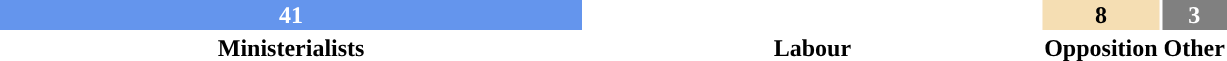<table style="width:65%; text-align:center;">
<tr style="color:white;">
<td style="background:#6495ED; width:47.82%;"><strong>41</strong></td>
<td style="background:"><strong>20</strong></td>
<td style="color:black; background:#F5DEB3; width:6.5%;"><strong>8</strong></td>
<td style="background:gray; width:1.3%;"><strong>3</strong></td>
</tr>
<tr>
<td><span><strong>Ministerialists</strong></span></td>
<td><span><strong>Labour</strong></span></td>
<td><span><strong>Opposition</strong></span></td>
<td><span><strong>Other</strong></span></td>
</tr>
</table>
